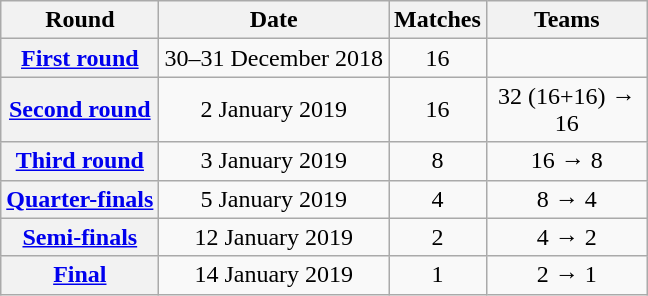<table class="wikitable" style="text-align: center">
<tr>
<th>Round</th>
<th>Date</th>
<th>Matches</th>
<th style="width:100px;">Teams</th>
</tr>
<tr>
<th><a href='#'>First round</a></th>
<td>30–31 December 2018</td>
<td>16</td>
<td></td>
</tr>
<tr>
<th><a href='#'>Second round</a></th>
<td>2 January 2019</td>
<td>16</td>
<td>32 (16+16) → 16</td>
</tr>
<tr>
<th><a href='#'>Third round</a></th>
<td>3 January 2019</td>
<td>8</td>
<td>16 → 8</td>
</tr>
<tr>
<th><a href='#'>Quarter-finals</a></th>
<td>5 January 2019</td>
<td>4</td>
<td>8 → 4</td>
</tr>
<tr>
<th><a href='#'>Semi-finals</a></th>
<td>12 January 2019</td>
<td>2</td>
<td>4 → 2</td>
</tr>
<tr>
<th><a href='#'>Final</a></th>
<td>14 January 2019</td>
<td>1</td>
<td>2 → 1</td>
</tr>
</table>
